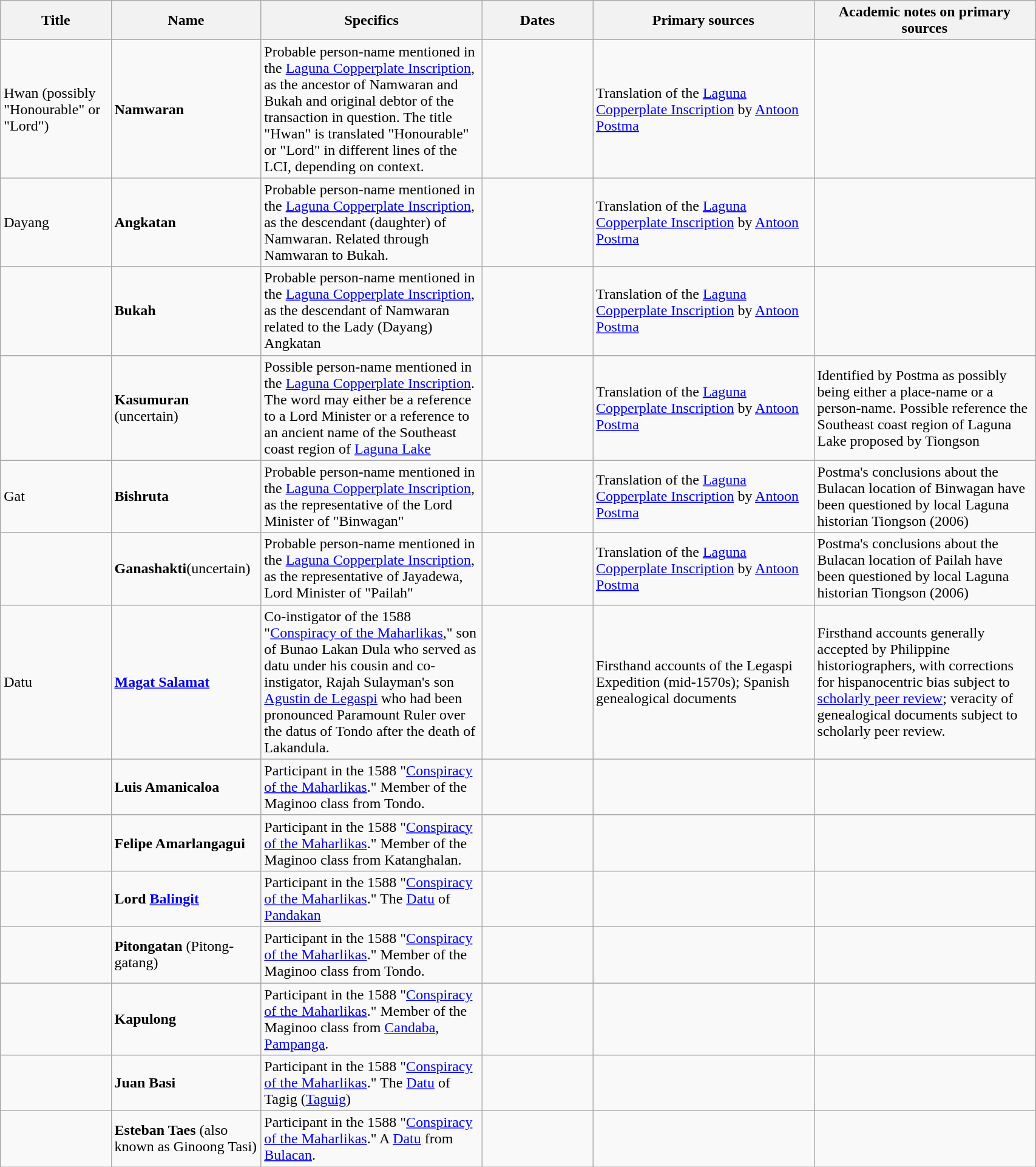<table width=90% class="wikitable">
<tr>
<th width=10%,>Title</th>
<th width=10%,>Name</th>
<th width=20%>Specifics</th>
<th width=10%>Dates</th>
<th width=20%>Primary sources</th>
<th width=20%>Academic notes on primary sources</th>
</tr>
<tr>
<td> Hwan (possibly "Honourable" or "Lord")</td>
<td> <strong>Namwaran</strong></td>
<td> Probable person-name mentioned in the <a href='#'>Laguna Copperplate Inscription</a>, as the ancestor of Namwaran and Bukah and original debtor of the transaction in question. The title "Hwan" is translated "Honourable" or "Lord" in different lines of the LCI, depending on context.</td>
<td> </td>
<td> Translation of the <a href='#'>Laguna Copperplate Inscription</a> by <a href='#'>Antoon Postma</a></td>
<td></td>
</tr>
<tr>
<td> Dayang</td>
<td> <strong>Angkatan</strong></td>
<td> Probable person-name mentioned in the <a href='#'>Laguna Copperplate Inscription</a>, as the descendant (daughter) of Namwaran. Related through Namwaran to Bukah.</td>
<td> </td>
<td> Translation of the <a href='#'>Laguna Copperplate Inscription</a> by <a href='#'>Antoon Postma</a></td>
<td></td>
</tr>
<tr>
<td></td>
<td> <strong>Bukah</strong></td>
<td> Probable person-name mentioned in the <a href='#'>Laguna Copperplate Inscription</a>, as the descendant of Namwaran related to the Lady (Dayang) Angkatan</td>
<td> </td>
<td> Translation of the <a href='#'>Laguna Copperplate Inscription</a> by <a href='#'>Antoon Postma</a></td>
<td></td>
</tr>
<tr>
<td></td>
<td> <strong>Kasumuran</strong><br> (uncertain)</td>
<td> Possible person-name mentioned in the <a href='#'>Laguna Copperplate Inscription</a>. The word may either be a reference to a Lord Minister or a reference to an ancient name of the Southeast coast region of <a href='#'>Laguna Lake</a></td>
<td> </td>
<td> Translation of the <a href='#'>Laguna Copperplate Inscription</a> by <a href='#'>Antoon Postma</a></td>
<td> Identified by Postma as possibly being either a place-name or a person-name. Possible reference the Southeast coast region of Laguna Lake proposed by Tiongson</td>
</tr>
<tr>
<td> Gat</td>
<td> <strong>Bishruta</strong></td>
<td> Probable person-name mentioned in the <a href='#'>Laguna Copperplate Inscription</a>, as the representative of the Lord Minister of "Binwagan"</td>
<td> </td>
<td> Translation of the <a href='#'>Laguna Copperplate Inscription</a> by <a href='#'>Antoon Postma</a></td>
<td> Postma's conclusions about the Bulacan location of Binwagan have been questioned by local Laguna historian Tiongson (2006)</td>
</tr>
<tr>
<td></td>
<td><strong>Ganashakti</strong>(uncertain)</td>
<td> Probable person-name mentioned in the <a href='#'>Laguna Copperplate Inscription</a>, as the representative of Jayadewa, Lord Minister of "Pailah"</td>
<td> </td>
<td> Translation of the <a href='#'>Laguna Copperplate Inscription</a> by <a href='#'>Antoon Postma</a></td>
<td>Postma's conclusions about the Bulacan location of Pailah have been questioned by local Laguna historian Tiongson (2006)</td>
</tr>
<tr>
<td> Datu</td>
<td> <strong><a href='#'>Magat Salamat</a></strong></td>
<td> Co-instigator of the 1588 "<a href='#'>Conspiracy of the Maharlikas</a>," son of Bunao Lakan Dula who served as datu under his cousin and co-instigator, Rajah Sulayman's son <a href='#'>Agustin de Legaspi</a> who had been pronounced Paramount Ruler over the datus of Tondo after the death of Lakandula.</td>
<td> </td>
<td> Firsthand accounts of the Legaspi Expedition  (mid-1570s); Spanish genealogical documents</td>
<td>Firsthand accounts generally accepted by Philippine historiographers, with corrections for hispanocentric bias subject to <a href='#'>scholarly peer review</a>; veracity of genealogical documents subject to scholarly peer review.</td>
</tr>
<tr>
<td></td>
<td> <strong>Luis Amanicaloa</strong></td>
<td> Participant in the 1588 "<a href='#'>Conspiracy of the Maharlikas</a>." Member of the Maginoo class from Tondo.</td>
<td> </td>
<td></td>
<td></td>
</tr>
<tr>
<td></td>
<td> <strong>Felipe Amarlangagui</strong></td>
<td> Participant in the 1588 "<a href='#'>Conspiracy of the Maharlikas</a>." Member of the Maginoo class from Katanghalan.</td>
<td> </td>
<td></td>
<td></td>
</tr>
<tr>
<td></td>
<td> <strong>Lord <a href='#'>Balingit</a></strong></td>
<td> Participant in the 1588 "<a href='#'>Conspiracy of the Maharlikas</a>." The <a href='#'>Datu</a> of <a href='#'>Pandakan</a></td>
<td> </td>
<td></td>
<td></td>
</tr>
<tr>
<td></td>
<td> <strong>Pitongatan</strong> (Pitong-gatang)</td>
<td> Participant in the 1588 "<a href='#'>Conspiracy of the Maharlikas</a>." Member of the Maginoo class from Tondo.</td>
<td> </td>
<td></td>
<td></td>
</tr>
<tr>
<td></td>
<td> <strong>Kapulong</strong></td>
<td> Participant in the 1588 "<a href='#'>Conspiracy of the Maharlikas</a>." Member of the Maginoo class from <a href='#'>Candaba</a>, <a href='#'>Pampanga</a>.</td>
<td> </td>
<td></td>
<td></td>
</tr>
<tr>
<td></td>
<td> <strong>Juan Basi</strong></td>
<td> Participant in the 1588 "<a href='#'>Conspiracy of the Maharlikas</a>." The <a href='#'>Datu</a> of Tagig (<a href='#'>Taguig</a>)</td>
<td> </td>
<td></td>
<td></td>
</tr>
<tr>
<td></td>
<td> <strong>Esteban Taes</strong> (also known as Ginoong Tasi)</td>
<td> Participant in the 1588 "<a href='#'>Conspiracy of the Maharlikas</a>." A <a href='#'>Datu</a> from <a href='#'>Bulacan</a>.</td>
<td> </td>
<td></td>
<td></td>
</tr>
</table>
